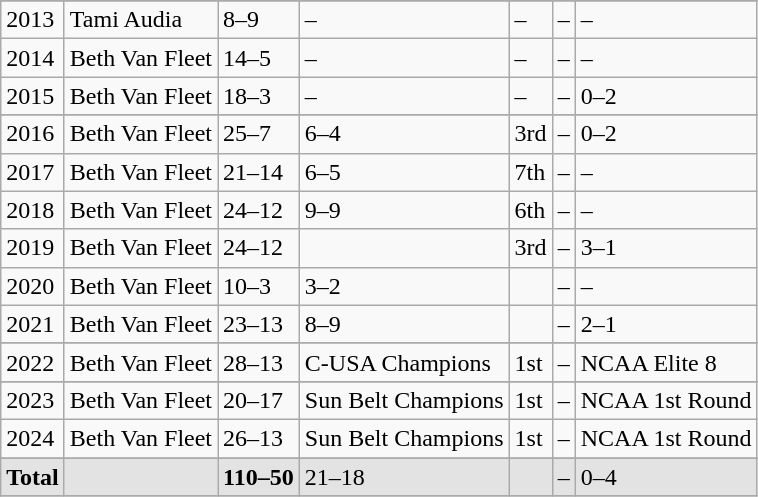<table class="wikitable">
<tr>
</tr>
<tr>
</tr>
<tr>
<td>2013</td>
<td>Tami Audia</td>
<td>8–9</td>
<td>–</td>
<td>–</td>
<td>–</td>
<td>–</td>
</tr>
<tr>
<td>2014</td>
<td>Beth Van Fleet</td>
<td>14–5</td>
<td>–</td>
<td>–</td>
<td>–</td>
<td>–</td>
</tr>
<tr>
<td>2015</td>
<td>Beth Van Fleet</td>
<td>18–3</td>
<td>–</td>
<td>–</td>
<td>–</td>
<td>0–2</td>
</tr>
<tr>
</tr>
<tr>
<td>2016</td>
<td>Beth Van Fleet</td>
<td>25–7</td>
<td>6–4</td>
<td>3rd</td>
<td>–</td>
<td>0–2</td>
</tr>
<tr>
<td>2017</td>
<td>Beth Van Fleet</td>
<td>21–14</td>
<td>6–5</td>
<td>7th</td>
<td>–</td>
<td>–</td>
</tr>
<tr>
<td>2018</td>
<td>Beth Van Fleet</td>
<td>24–12</td>
<td>9–9</td>
<td>6th</td>
<td>–</td>
<td>–</td>
</tr>
<tr>
<td>2019</td>
<td>Beth Van Fleet</td>
<td>24–12</td>
<td></td>
<td>3rd</td>
<td>–</td>
<td>3–1</td>
</tr>
<tr>
<td>2020</td>
<td>Beth Van Fleet</td>
<td>10–3</td>
<td>3–2</td>
<td></td>
<td>–</td>
<td>–</td>
</tr>
<tr>
<td>2021</td>
<td>Beth Van Fleet</td>
<td>23–13</td>
<td>8–9</td>
<td></td>
<td>–</td>
<td>2–1</td>
</tr>
<tr>
</tr>
<tr>
<td>2022</td>
<td>Beth Van Fleet</td>
<td>28–13</td>
<td>C-USA Champions</td>
<td>1st</td>
<td>–</td>
<td>NCAA Elite 8</td>
</tr>
<tr>
</tr>
<tr>
<td>2023</td>
<td>Beth Van Fleet</td>
<td>20–17</td>
<td>Sun Belt Champions</td>
<td>1st</td>
<td>–</td>
<td>NCAA 1st Round</td>
</tr>
<tr>
<td>2024</td>
<td>Beth Van Fleet</td>
<td>26–13</td>
<td>Sun Belt Champions</td>
<td>1st</td>
<td>–</td>
<td>NCAA 1st Round</td>
</tr>
<tr>
</tr>
<tr style="background: #e3e3e3;">
<td><strong>Total</strong></td>
<td></td>
<td><strong>110–50</strong></td>
<td>21–18</td>
<td></td>
<td>–</td>
<td>0–4</td>
</tr>
<tr>
</tr>
</table>
